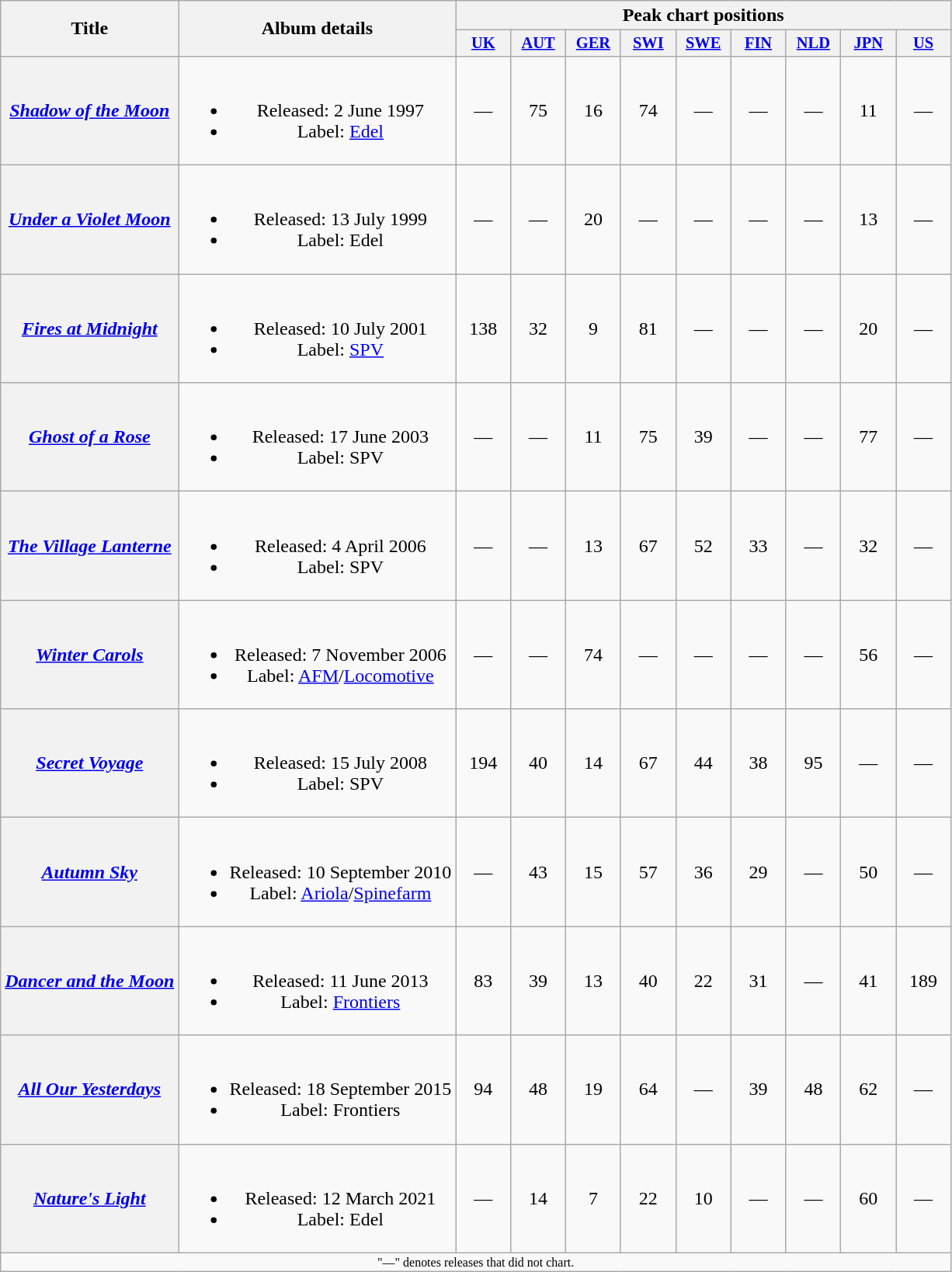<table class="wikitable plainrowheaders" style=text-align:center;>
<tr>
<th scope="col" rowspan="2">Title</th>
<th scope="col" rowspan="2">Album details</th>
<th scope="col" colspan="9">Peak chart positions</th>
</tr>
<tr>
<th style="width:3em;font-size:85%"><a href='#'>UK</a><br></th>
<th style="width:3em;font-size:85%"><a href='#'>AUT</a><br></th>
<th style="width:3em;font-size:85%"><a href='#'>GER</a><br></th>
<th style="width:3em;font-size:85%"><a href='#'>SWI</a><br></th>
<th style="width:3em;font-size:85%"><a href='#'>SWE</a><br></th>
<th style="width:3em;font-size:85%"><a href='#'>FIN</a><br></th>
<th style="width:3em;font-size:85%"><a href='#'>NLD</a><br></th>
<th style="width:3em;font-size:85%"><a href='#'>JPN</a><br></th>
<th style="width:3em;font-size:85%"><a href='#'>US</a><br></th>
</tr>
<tr>
<th scope="row"><em><a href='#'>Shadow of the Moon</a></em></th>
<td><br><ul><li>Released: 2 June 1997</li><li>Label: <a href='#'>Edel</a></li></ul></td>
<td align="center">—</td>
<td align="center">75</td>
<td align="center">16</td>
<td align="center">74</td>
<td align="center">—</td>
<td align="center">—</td>
<td align="center">—</td>
<td align="center">11</td>
<td align="center">―</td>
</tr>
<tr>
<th scope="row"><em><a href='#'>Under a Violet Moon</a></em></th>
<td><br><ul><li>Released: 13 July 1999</li><li>Label: Edel</li></ul></td>
<td align="center">—</td>
<td align="center">—</td>
<td align="center">20</td>
<td align="center">—</td>
<td align="center">—</td>
<td align="center">—</td>
<td align="center">—</td>
<td align="center">13</td>
<td align="center">―</td>
</tr>
<tr>
<th scope="row"><em><a href='#'>Fires at Midnight</a></em></th>
<td><br><ul><li>Released: 10 July 2001</li><li>Label: <a href='#'>SPV</a></li></ul></td>
<td align="center">138</td>
<td align="center">32</td>
<td align="center">9</td>
<td align="center">81</td>
<td align="center">—</td>
<td align="center">—</td>
<td align="center">—</td>
<td align="center">20</td>
<td align="center">―</td>
</tr>
<tr>
<th scope="row"><em><a href='#'>Ghost of a Rose</a></em></th>
<td><br><ul><li>Released: 17 June 2003</li><li>Label: SPV</li></ul></td>
<td align="center">—</td>
<td align="center">—</td>
<td align="center">11</td>
<td align="center">75</td>
<td align="center">39</td>
<td align="center">—</td>
<td align="center">—</td>
<td align="center">77</td>
<td align="center">―</td>
</tr>
<tr>
<th scope="row"><em><a href='#'>The Village Lanterne</a></em></th>
<td><br><ul><li>Released: 4 April 2006</li><li>Label: SPV</li></ul></td>
<td align="center">—</td>
<td align="center">—</td>
<td align="center">13</td>
<td align="center">67</td>
<td align="center">52</td>
<td align="center">33</td>
<td align="center">—</td>
<td align="center">32</td>
<td align="center">―</td>
</tr>
<tr>
<th scope="row"><em><a href='#'>Winter Carols</a></em></th>
<td><br><ul><li>Released: 7 November 2006</li><li>Label: <a href='#'>AFM</a>/<a href='#'>Locomotive</a></li></ul></td>
<td align="center">—</td>
<td align="center">—</td>
<td align="center">74</td>
<td align="center">—</td>
<td align="center">—</td>
<td align="center">—</td>
<td align="center">—</td>
<td align="center">56</td>
<td align="center">―</td>
</tr>
<tr>
<th scope="row"><em><a href='#'>Secret Voyage</a></em></th>
<td><br><ul><li>Released: 15 July 2008</li><li>Label: SPV</li></ul></td>
<td align="center">194</td>
<td align="center">40</td>
<td align="center">14</td>
<td align="center">67</td>
<td align="center">44</td>
<td align="center">38</td>
<td align="center">95</td>
<td align="center">—</td>
<td align="center">—</td>
</tr>
<tr>
<th scope="row"><em><a href='#'>Autumn Sky</a></em></th>
<td><br><ul><li>Released: 10 September 2010</li><li>Label: <a href='#'>Ariola</a>/<a href='#'>Spinefarm</a></li></ul></td>
<td align="center">—</td>
<td align="center">43</td>
<td align="center">15</td>
<td align="center">57</td>
<td align="center">36</td>
<td align="center">29</td>
<td align="center">—</td>
<td align="center">50</td>
<td align="center">―</td>
</tr>
<tr>
<th scope="row"><em><a href='#'>Dancer and the Moon</a></em></th>
<td><br><ul><li>Released: 11 June 2013</li><li>Label: <a href='#'>Frontiers</a></li></ul></td>
<td align="center">83</td>
<td align="center">39</td>
<td align="center">13</td>
<td align="center">40</td>
<td align="center">22</td>
<td align="center">31</td>
<td align="center">—</td>
<td align="center">41</td>
<td align="center">189</td>
</tr>
<tr>
<th scope="row"><em><a href='#'>All Our Yesterdays</a></em></th>
<td><br><ul><li>Released: 18 September 2015</li><li>Label: Frontiers</li></ul></td>
<td align="center">94</td>
<td align="center">48</td>
<td align="center">19</td>
<td align="center">64</td>
<td align="center">―</td>
<td align="center">39</td>
<td align="center">48</td>
<td align="center">62</td>
<td align="center">―</td>
</tr>
<tr>
<th scope="row"><em><a href='#'>Nature's Light</a></em></th>
<td><br><ul><li>Released: 12 March 2021</li><li>Label: Edel</li></ul></td>
<td align="center">―</td>
<td align="center">14</td>
<td align="center">7</td>
<td align="center">22</td>
<td align="center">10</td>
<td align="center">―</td>
<td align="center">―</td>
<td align="center">60</td>
<td align="center">―</td>
</tr>
<tr>
<td align="center" colspan="11" style="font-size: 8pt">"—" denotes releases that did not chart.</td>
</tr>
</table>
